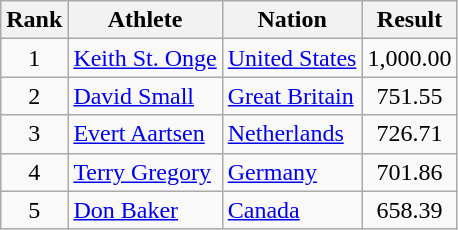<table class="wikitable sortable" style="text-align:center">
<tr>
<th>Rank</th>
<th>Athlete</th>
<th>Nation</th>
<th>Result</th>
</tr>
<tr>
<td>1</td>
<td align=left><a href='#'>Keith St. Onge</a></td>
<td align=left> <a href='#'>United States</a></td>
<td>1,000.00</td>
</tr>
<tr>
<td>2</td>
<td align=left><a href='#'>David Small</a></td>
<td align=left> <a href='#'>Great Britain</a></td>
<td>751.55</td>
</tr>
<tr>
<td>3</td>
<td align=left><a href='#'>Evert Aartsen</a></td>
<td align=left> <a href='#'>Netherlands</a></td>
<td>726.71</td>
</tr>
<tr>
<td>4</td>
<td align=left><a href='#'>Terry Gregory</a></td>
<td align=left> <a href='#'>Germany</a></td>
<td>701.86</td>
</tr>
<tr>
<td>5</td>
<td align=left><a href='#'>Don Baker</a></td>
<td align=left> <a href='#'>Canada</a></td>
<td>658.39</td>
</tr>
</table>
